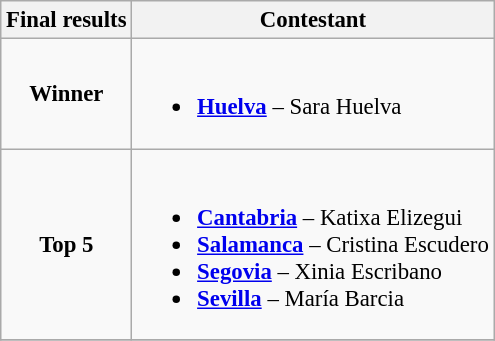<table class="wikitable sortable" style="font-size: 95%;">
<tr>
<th>Final results</th>
<th>Contestant</th>
</tr>
<tr>
<td style="text-align:center;"><strong>Winner</strong></td>
<td><br><ul><li> <strong><a href='#'>Huelva</a></strong> – Sara Huelva</li></ul></td>
</tr>
<tr>
<td style="text-align:center;"><strong>Top 5</strong></td>
<td><br><ul><li> <strong><a href='#'>Cantabria</a></strong> – Katixa Elizegui</li><li> <strong><a href='#'>Salamanca</a></strong> – Cristina Escudero</li><li> <strong><a href='#'>Segovia</a></strong> – Xinia Escribano</li><li> <strong><a href='#'>Sevilla</a></strong> – María Barcia</li></ul></td>
</tr>
<tr>
</tr>
</table>
